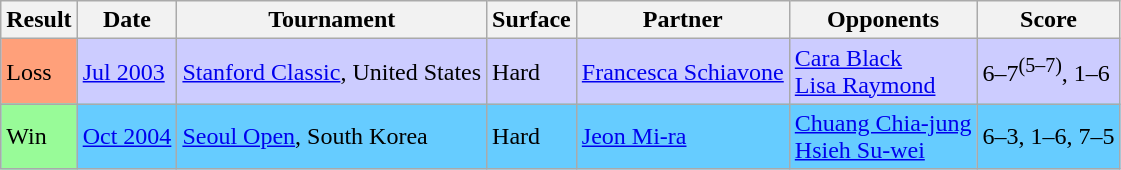<table class="sortable wikitable">
<tr>
<th>Result</th>
<th>Date</th>
<th>Tournament</th>
<th>Surface</th>
<th>Partner</th>
<th>Opponents</th>
<th class="unsortable">Score</th>
</tr>
<tr bgcolor="#CCCCFF">
<td bgcolor=ffa07a>Loss</td>
<td><a href='#'>Jul 2003</a></td>
<td><a href='#'>Stanford Classic</a>, United States</td>
<td>Hard</td>
<td> <a href='#'>Francesca Schiavone</a></td>
<td> <a href='#'>Cara Black</a> <br>  <a href='#'>Lisa Raymond</a></td>
<td>6–7<sup>(5–7)</sup>, 1–6</td>
</tr>
<tr bgcolor="#66CCFF">
<td bgcolor=98fb98>Win</td>
<td><a href='#'>Oct 2004</a></td>
<td><a href='#'>Seoul Open</a>, South Korea</td>
<td>Hard</td>
<td> <a href='#'>Jeon Mi-ra</a></td>
<td> <a href='#'>Chuang Chia-jung</a> <br>  <a href='#'>Hsieh Su-wei</a></td>
<td>6–3, 1–6, 7–5</td>
</tr>
</table>
